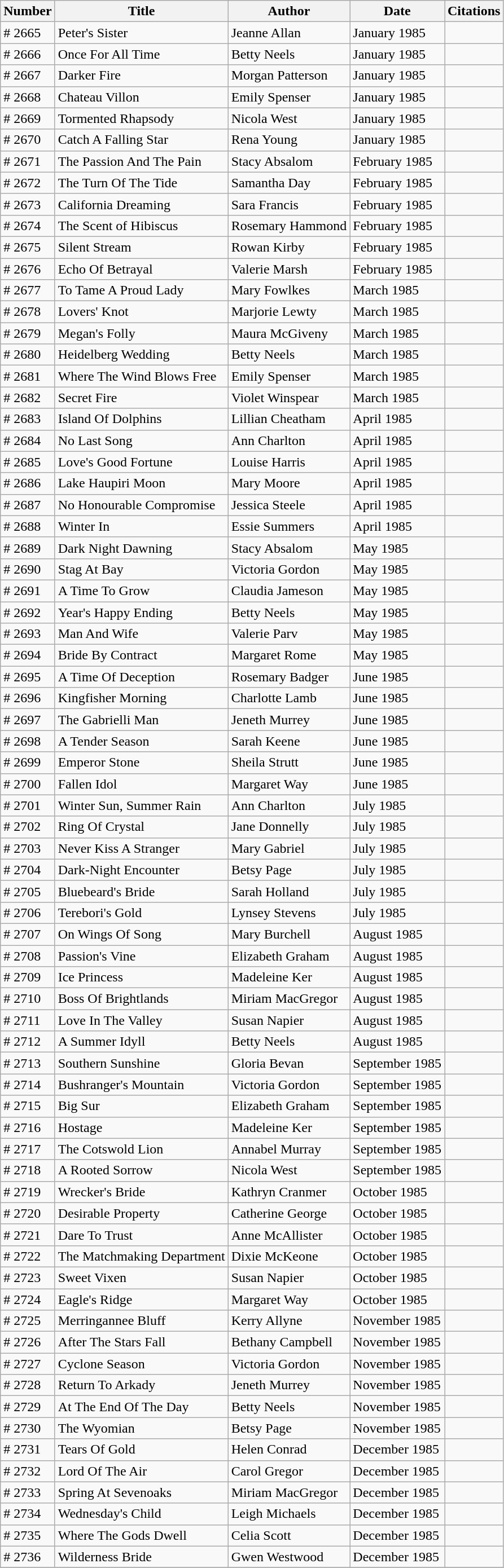<table class="wikitable">
<tr>
<th>Number</th>
<th>Title</th>
<th>Author</th>
<th>Date</th>
<th>Citations</th>
</tr>
<tr>
<td># 2665</td>
<td>Peter's Sister</td>
<td>Jeanne Allan</td>
<td>January 1985</td>
<td></td>
</tr>
<tr>
<td># 2666</td>
<td>Once For All Time</td>
<td>Betty Neels</td>
<td>January 1985</td>
<td></td>
</tr>
<tr>
<td># 2667</td>
<td>Darker Fire</td>
<td>Morgan Patterson</td>
<td>January 1985</td>
<td></td>
</tr>
<tr>
<td># 2668</td>
<td>Chateau Villon</td>
<td>Emily Spenser</td>
<td>January 1985</td>
<td></td>
</tr>
<tr>
<td># 2669</td>
<td>Tormented Rhapsody</td>
<td>Nicola West</td>
<td>January 1985</td>
<td></td>
</tr>
<tr>
<td># 2670</td>
<td>Catch A Falling Star</td>
<td>Rena Young</td>
<td>January 1985</td>
<td></td>
</tr>
<tr>
<td># 2671</td>
<td>The Passion And The Pain</td>
<td>Stacy Absalom</td>
<td>February 1985</td>
<td></td>
</tr>
<tr>
<td># 2672</td>
<td>The Turn Of The Tide</td>
<td>Samantha Day</td>
<td>February 1985</td>
<td></td>
</tr>
<tr>
<td># 2673</td>
<td>California Dreaming</td>
<td>Sara Francis</td>
<td>February 1985</td>
<td></td>
</tr>
<tr>
<td># 2674</td>
<td>The Scent of Hibiscus</td>
<td>Rosemary Hammond</td>
<td>February 1985</td>
<td></td>
</tr>
<tr>
<td># 2675</td>
<td>Silent Stream</td>
<td>Rowan Kirby</td>
<td>February 1985</td>
<td></td>
</tr>
<tr>
<td># 2676</td>
<td>Echo Of Betrayal</td>
<td>Valerie Marsh</td>
<td>February 1985</td>
<td></td>
</tr>
<tr>
<td># 2677</td>
<td>To Tame A Proud Lady</td>
<td>Mary Fowlkes</td>
<td>March 1985</td>
<td></td>
</tr>
<tr>
<td># 2678</td>
<td>Lovers' Knot</td>
<td>Marjorie Lewty</td>
<td>March 1985</td>
<td></td>
</tr>
<tr>
<td># 2679</td>
<td>Megan's Folly</td>
<td>Maura McGiveny</td>
<td>March 1985</td>
<td></td>
</tr>
<tr>
<td># 2680</td>
<td>Heidelberg Wedding</td>
<td>Betty Neels</td>
<td>March 1985</td>
<td></td>
</tr>
<tr>
<td># 2681</td>
<td>Where The Wind Blows Free</td>
<td>Emily Spenser</td>
<td>March 1985</td>
<td></td>
</tr>
<tr>
<td># 2682</td>
<td>Secret Fire</td>
<td>Violet Winspear</td>
<td>March 1985</td>
<td></td>
</tr>
<tr>
<td># 2683</td>
<td>Island Of Dolphins</td>
<td>Lillian Cheatham</td>
<td>April 1985</td>
<td></td>
</tr>
<tr>
<td># 2684</td>
<td>No Last Song</td>
<td>Ann Charlton</td>
<td>April 1985</td>
<td></td>
</tr>
<tr>
<td># 2685</td>
<td>Love's Good Fortune</td>
<td>Louise Harris</td>
<td>April 1985</td>
<td></td>
</tr>
<tr>
<td># 2686</td>
<td>Lake Haupiri Moon</td>
<td>Mary Moore</td>
<td>April 1985</td>
<td></td>
</tr>
<tr>
<td># 2687</td>
<td>No Honourable Compromise</td>
<td>Jessica Steele</td>
<td>April 1985</td>
<td></td>
</tr>
<tr>
<td># 2688</td>
<td>Winter In</td>
<td>Essie Summers</td>
<td>April 1985</td>
<td></td>
</tr>
<tr>
<td># 2689</td>
<td>Dark Night Dawning</td>
<td>Stacy Absalom</td>
<td>May 1985</td>
<td></td>
</tr>
<tr>
<td># 2690</td>
<td>Stag At Bay</td>
<td>Victoria Gordon</td>
<td>May 1985</td>
<td></td>
</tr>
<tr>
<td># 2691</td>
<td>A Time To Grow</td>
<td>Claudia Jameson</td>
<td>May 1985</td>
<td></td>
</tr>
<tr>
<td># 2692</td>
<td>Year's Happy Ending</td>
<td>Betty Neels</td>
<td>May 1985</td>
<td></td>
</tr>
<tr>
<td># 2693</td>
<td>Man And Wife</td>
<td>Valerie Parv</td>
<td>May 1985</td>
<td></td>
</tr>
<tr>
<td># 2694</td>
<td>Bride By Contract</td>
<td>Margaret Rome</td>
<td>May 1985</td>
<td></td>
</tr>
<tr>
<td># 2695</td>
<td>A Time Of Deception</td>
<td>Rosemary Badger</td>
<td>June 1985</td>
<td></td>
</tr>
<tr>
<td># 2696</td>
<td>Kingfisher Morning</td>
<td>Charlotte Lamb</td>
<td>June 1985</td>
<td></td>
</tr>
<tr>
<td># 2697</td>
<td>The Gabrielli Man</td>
<td>Jeneth Murrey</td>
<td>June 1985</td>
<td></td>
</tr>
<tr>
<td># 2698</td>
<td>A Tender Season</td>
<td>Sarah Keene</td>
<td>June 1985</td>
<td></td>
</tr>
<tr>
<td># 2699</td>
<td>Emperor Stone</td>
<td>Sheila Strutt</td>
<td>June 1985</td>
<td></td>
</tr>
<tr>
<td># 2700</td>
<td>Fallen Idol</td>
<td>Margaret Way</td>
<td>June 1985</td>
<td></td>
</tr>
<tr>
<td># 2701</td>
<td>Winter Sun, Summer Rain</td>
<td>Ann Charlton</td>
<td>July 1985</td>
<td></td>
</tr>
<tr>
<td># 2702</td>
<td>Ring Of Crystal</td>
<td>Jane Donnelly</td>
<td>July 1985</td>
<td></td>
</tr>
<tr>
<td># 2703</td>
<td>Never Kiss A Stranger</td>
<td>Mary Gabriel</td>
<td>July 1985</td>
<td></td>
</tr>
<tr>
<td># 2704</td>
<td>Dark-Night Encounter</td>
<td>Betsy Page</td>
<td>July 1985</td>
<td></td>
</tr>
<tr>
<td># 2705</td>
<td>Bluebeard's Bride</td>
<td>Sarah Holland</td>
<td>July 1985</td>
<td></td>
</tr>
<tr>
<td># 2706</td>
<td>Terebori's Gold</td>
<td>Lynsey Stevens</td>
<td>July 1985</td>
<td></td>
</tr>
<tr>
<td># 2707</td>
<td>On Wings Of Song</td>
<td>Mary Burchell</td>
<td>August 1985</td>
<td></td>
</tr>
<tr>
<td># 2708</td>
<td>Passion's Vine</td>
<td>Elizabeth Graham</td>
<td>August 1985</td>
<td></td>
</tr>
<tr>
<td># 2709</td>
<td>Ice Princess</td>
<td>Madeleine Ker</td>
<td>August 1985</td>
<td></td>
</tr>
<tr>
<td># 2710</td>
<td>Boss Of Brightlands</td>
<td>Miriam MacGregor</td>
<td>August 1985</td>
<td></td>
</tr>
<tr>
<td># 2711</td>
<td>Love In The Valley</td>
<td>Susan Napier</td>
<td>August 1985</td>
<td></td>
</tr>
<tr>
<td># 2712</td>
<td>A Summer Idyll</td>
<td>Betty Neels</td>
<td>August 1985</td>
<td></td>
</tr>
<tr>
<td># 2713</td>
<td>Southern Sunshine</td>
<td>Gloria Bevan</td>
<td>September 1985</td>
<td></td>
</tr>
<tr>
<td># 2714</td>
<td>Bushranger's Mountain</td>
<td>Victoria Gordon</td>
<td>September 1985</td>
<td></td>
</tr>
<tr>
<td># 2715</td>
<td>Big Sur</td>
<td>Elizabeth Graham</td>
<td>September 1985</td>
<td></td>
</tr>
<tr>
<td># 2716</td>
<td>Hostage</td>
<td>Madeleine Ker</td>
<td>September 1985</td>
<td></td>
</tr>
<tr>
<td># 2717</td>
<td>The Cotswold Lion</td>
<td>Annabel Murray</td>
<td>September 1985</td>
<td></td>
</tr>
<tr>
<td># 2718</td>
<td>A Rooted Sorrow</td>
<td>Nicola West</td>
<td>September 1985</td>
<td></td>
</tr>
<tr>
<td># 2719</td>
<td>Wrecker's Bride</td>
<td>Kathryn Cranmer</td>
<td>October 1985</td>
<td></td>
</tr>
<tr>
<td># 2720</td>
<td>Desirable Property</td>
<td>Catherine George</td>
<td>October 1985</td>
<td></td>
</tr>
<tr>
<td># 2721</td>
<td>Dare To Trust</td>
<td>Anne McAllister</td>
<td>October 1985</td>
<td></td>
</tr>
<tr>
<td># 2722</td>
<td>The Matchmaking Department</td>
<td>Dixie McKeone</td>
<td>October 1985</td>
<td></td>
</tr>
<tr>
<td># 2723</td>
<td>Sweet Vixen</td>
<td>Susan Napier</td>
<td>October 1985</td>
<td></td>
</tr>
<tr>
<td># 2724</td>
<td>Eagle's Ridge</td>
<td>Margaret Way</td>
<td>October 1985</td>
<td></td>
</tr>
<tr>
<td># 2725</td>
<td>Merringannee Bluff</td>
<td>Kerry Allyne</td>
<td>November 1985</td>
<td></td>
</tr>
<tr>
<td># 2726</td>
<td>After The Stars Fall</td>
<td>Bethany Campbell</td>
<td>November 1985</td>
<td></td>
</tr>
<tr>
<td># 2727</td>
<td>Cyclone Season</td>
<td>Victoria Gordon</td>
<td>November 1985</td>
<td></td>
</tr>
<tr>
<td># 2728</td>
<td>Return To Arkady</td>
<td>Jeneth Murrey</td>
<td>November 1985</td>
<td></td>
</tr>
<tr>
<td># 2729</td>
<td>At The End Of The Day</td>
<td>Betty Neels</td>
<td>November 1985</td>
<td></td>
</tr>
<tr>
<td># 2730</td>
<td>The Wyomian</td>
<td>Betsy Page</td>
<td>November 1985</td>
<td></td>
</tr>
<tr>
<td># 2731</td>
<td>Tears Of Gold</td>
<td>Helen Conrad</td>
<td>December 1985</td>
<td></td>
</tr>
<tr>
<td># 2732</td>
<td>Lord Of The Air</td>
<td>Carol Gregor</td>
<td>December 1985</td>
<td></td>
</tr>
<tr>
<td># 2733</td>
<td>Spring At Sevenoaks</td>
<td>Miriam MacGregor</td>
<td>December 1985</td>
<td></td>
</tr>
<tr>
<td># 2734</td>
<td>Wednesday's Child</td>
<td>Leigh Michaels</td>
<td>December 1985</td>
<td></td>
</tr>
<tr>
<td># 2735</td>
<td>Where The Gods Dwell</td>
<td>Celia Scott</td>
<td>December 1985</td>
<td></td>
</tr>
<tr>
<td># 2736</td>
<td>Wilderness Bride</td>
<td>Gwen Westwood</td>
<td>December 1985</td>
<td></td>
</tr>
<tr>
</tr>
</table>
